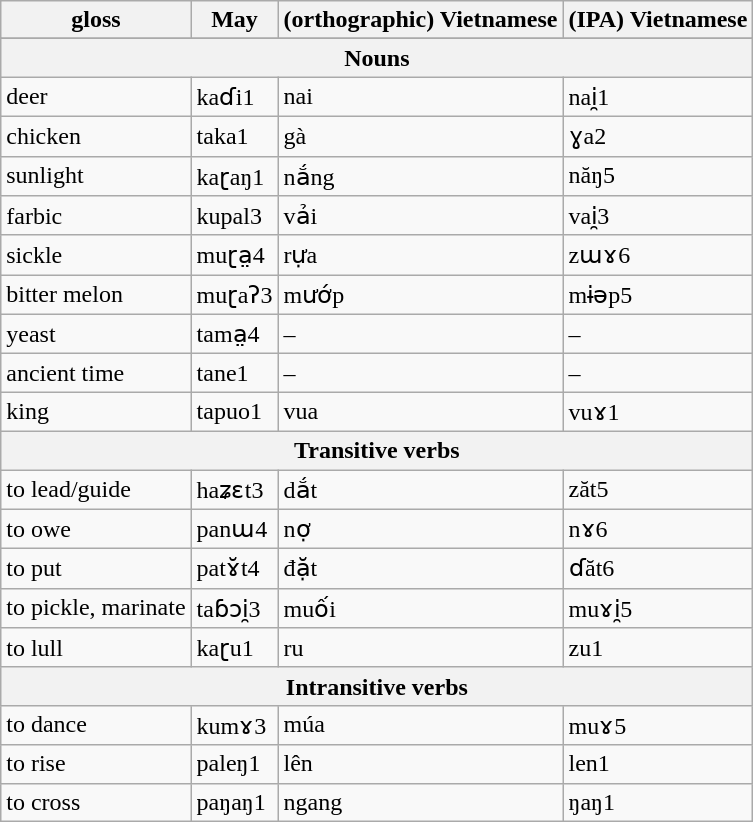<table class="wikitable">
<tr>
<th>gloss</th>
<th>May</th>
<th>(orthographic) Vietnamese</th>
<th>(IPA) Vietnamese</th>
</tr>
<tr>
</tr>
<tr>
<th colspan="4">Nouns</th>
</tr>
<tr>
<td>deer</td>
<td>kaɗi1</td>
<td>nai</td>
<td>nai̯1</td>
</tr>
<tr>
<td>chicken</td>
<td>taka1</td>
<td>gà</td>
<td>ɣa2</td>
</tr>
<tr>
<td>sunlight</td>
<td>kaɽaŋ1</td>
<td>nắng</td>
<td>năŋ5</td>
</tr>
<tr>
<td>farbic</td>
<td>kupal3</td>
<td>vải</td>
<td>vai̯3</td>
</tr>
<tr>
<td>sickle</td>
<td>muɽa̤4</td>
<td>rựa</td>
<td>zɯɤ6</td>
</tr>
<tr>
<td>bitter melon</td>
<td>muɽaʔ3</td>
<td>mướp</td>
<td>mɨəp5</td>
</tr>
<tr>
<td>yeast</td>
<td>tama̤4</td>
<td>–</td>
<td>–</td>
</tr>
<tr>
<td>ancient time</td>
<td>tane1</td>
<td>–</td>
<td>–</td>
</tr>
<tr>
<td>king</td>
<td>tapuo1</td>
<td>vua</td>
<td>vuɤ1</td>
</tr>
<tr>
<th colspan="4">Transitive verbs</th>
</tr>
<tr>
<td>to lead/guide</td>
<td>haʑɛt3</td>
<td>dắt</td>
<td>zăt5</td>
</tr>
<tr>
<td>to owe</td>
<td>panɯ4</td>
<td>nợ</td>
<td>nɤ6</td>
</tr>
<tr>
<td>to put</td>
<td>patɤ̆t4</td>
<td>đặt</td>
<td>ɗăt6</td>
</tr>
<tr>
<td>to pickle, marinate</td>
<td>taɓɔi̯3</td>
<td>muối</td>
<td>muɤi̯5</td>
</tr>
<tr>
<td>to lull</td>
<td>kaɽu1</td>
<td>ru</td>
<td>zu1</td>
</tr>
<tr>
<th colspan="4">Intransitive verbs</th>
</tr>
<tr>
<td>to dance</td>
<td>kumɤ3</td>
<td>múa</td>
<td>muɤ5</td>
</tr>
<tr>
<td>to rise</td>
<td>paleŋ1</td>
<td>lên</td>
<td>len1</td>
</tr>
<tr>
<td>to cross</td>
<td>paŋaŋ1</td>
<td>ngang</td>
<td>ŋaŋ1</td>
</tr>
</table>
